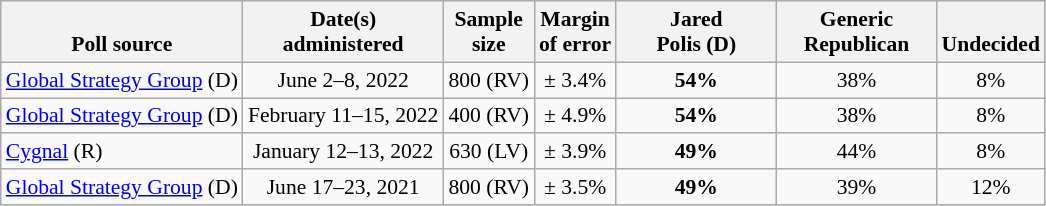<table class="wikitable" style="font-size:90%;text-align:center;">
<tr valign=bottom>
<th>Poll source</th>
<th>Date(s)<br>administered</th>
<th>Sample<br>size</th>
<th>Margin<br>of error</th>
<th style="width:100px;">Jared<br>Polis (D)</th>
<th style="width:100px;">Generic<br>Republican</th>
<th>Undecided</th>
</tr>
<tr>
<td style="text-align:left;"><a href='#'>Global Strategy Group</a> (D)</td>
<td>June 2–8, 2022</td>
<td>800 (RV)</td>
<td>± 3.4%</td>
<td><strong>54%</strong></td>
<td>38%</td>
<td>8%</td>
</tr>
<tr>
<td style="text-align:left;"><a href='#'>Global Strategy Group</a> (D)</td>
<td>February 11–15, 2022</td>
<td>400 (RV)</td>
<td>± 4.9%</td>
<td><strong>54%</strong></td>
<td>38%</td>
<td>8%</td>
</tr>
<tr>
<td style="text-align:left;"><a href='#'>Cygnal</a> (R)</td>
<td>January 12–13, 2022</td>
<td>630 (LV)</td>
<td>± 3.9%</td>
<td><strong>49%</strong></td>
<td>44%</td>
<td>8%</td>
</tr>
<tr>
<td style="text-align:left;"><a href='#'>Global Strategy Group</a> (D)</td>
<td>June 17–23, 2021</td>
<td>800 (RV)</td>
<td>± 3.5%</td>
<td><strong>49%</strong></td>
<td>39%</td>
<td>12%</td>
</tr>
</table>
